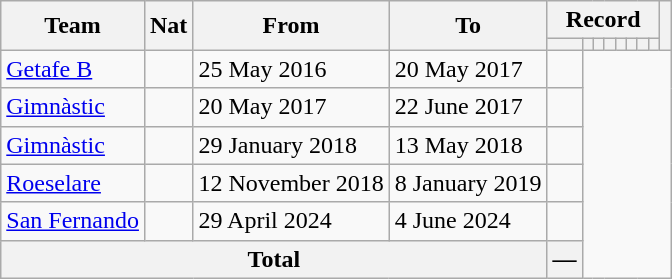<table class="wikitable" style="text-align: center">
<tr>
<th rowspan="2">Team</th>
<th rowspan="2">Nat</th>
<th rowspan="2">From</th>
<th rowspan="2">To</th>
<th colspan="8">Record</th>
<th rowspan=2></th>
</tr>
<tr>
<th></th>
<th></th>
<th></th>
<th></th>
<th></th>
<th></th>
<th></th>
<th></th>
</tr>
<tr>
<td align=left><a href='#'>Getafe B</a></td>
<td></td>
<td align=left>25 May 2016</td>
<td align=left>20 May 2017<br></td>
<td></td>
</tr>
<tr>
<td align=left><a href='#'>Gimnàstic</a></td>
<td></td>
<td align=left>20 May 2017</td>
<td align=left>22 June 2017<br></td>
<td></td>
</tr>
<tr>
<td align=left><a href='#'>Gimnàstic</a></td>
<td></td>
<td align=left>29 January 2018</td>
<td align=left>13 May 2018<br></td>
<td></td>
</tr>
<tr>
<td align=left><a href='#'>Roeselare</a></td>
<td></td>
<td align=left>12 November 2018</td>
<td align=left>8 January 2019<br></td>
<td></td>
</tr>
<tr>
<td align=left><a href='#'>San Fernando</a></td>
<td></td>
<td align=left>29 April 2024</td>
<td align=left>4 June 2024<br></td>
<td></td>
</tr>
<tr>
<th colspan="4">Total<br></th>
<th>—</th>
</tr>
</table>
